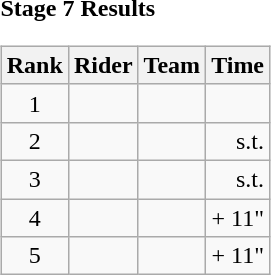<table>
<tr>
<td><strong>Stage 7 Results</strong><br><table class="wikitable">
<tr>
<th>Rank</th>
<th>Rider</th>
<th>Team</th>
<th>Time</th>
</tr>
<tr>
<td style="text-align:center;">1</td>
<td></td>
<td></td>
<td style="text-align:right;"></td>
</tr>
<tr>
<td style="text-align:center;">2</td>
<td></td>
<td></td>
<td style="text-align:right;">s.t.</td>
</tr>
<tr>
<td style="text-align:center;">3</td>
<td></td>
<td></td>
<td style="text-align:right;">s.t.</td>
</tr>
<tr>
<td style="text-align:center;">4</td>
<td></td>
<td></td>
<td style="text-align:right;">+ 11"</td>
</tr>
<tr>
<td style="text-align:center;">5</td>
<td></td>
<td></td>
<td style="text-align:right;">+ 11"</td>
</tr>
</table>
</td>
</tr>
</table>
